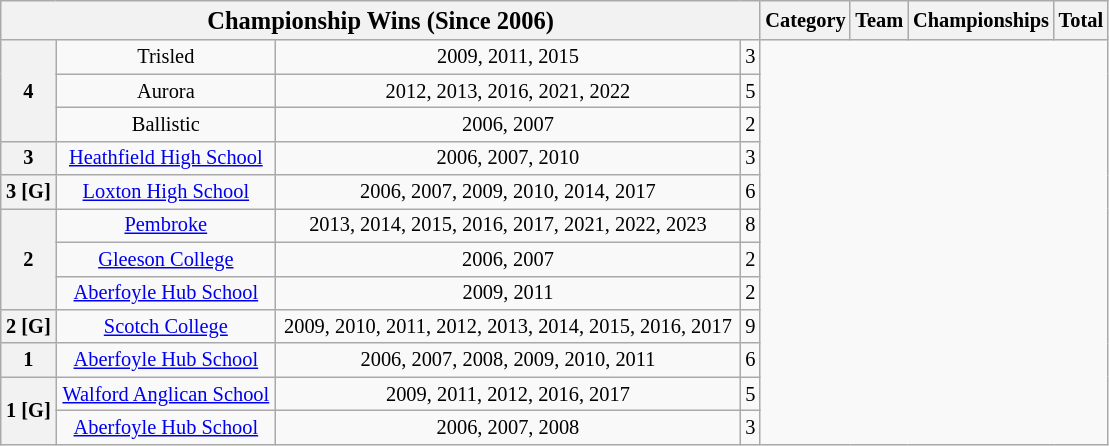<table class="wikitable" style="font-size: 85%; text-align:center">
<tr>
<th colspan="4" width="500"><big>Championship Wins (Since 2006)</big></th>
<th valign="middle">Category</th>
<th valign="middle">Team</th>
<th>Championships</th>
<th valign="middle">Total</th>
</tr>
<tr>
<th rowspan="3">4</th>
<td> Trisled</td>
<td>2009, 2011, 2015</td>
<td>3</td>
</tr>
<tr>
<td> Aurora</td>
<td>2012, 2013, 2016, 2021, 2022</td>
<td>5</td>
</tr>
<tr>
<td> Ballistic</td>
<td>2006, 2007</td>
<td>2</td>
</tr>
<tr>
<th>3</th>
<td> <a href='#'>Heathfield High School</a></td>
<td>2006, 2007, 2010</td>
<td>3</td>
</tr>
<tr>
<th>3 [G]</th>
<td> <a href='#'>Loxton High School</a></td>
<td>2006, 2007, 2009, 2010, 2014, 2017</td>
<td>6</td>
</tr>
<tr>
<th rowspan="3">2</th>
<td> <a href='#'>Pembroke</a></td>
<td>2013, 2014, 2015, 2016, 2017, 2021, 2022, 2023</td>
<td>8</td>
</tr>
<tr>
<td> <a href='#'>Gleeson College</a></td>
<td>2006, 2007</td>
<td>2</td>
</tr>
<tr>
<td> <a href='#'>Aberfoyle Hub School</a></td>
<td>2009, 2011</td>
<td>2</td>
</tr>
<tr>
<th>2 [G]</th>
<td> <a href='#'>Scotch College</a></td>
<td>2009, 2010, 2011, 2012, 2013, 2014, 2015, 2016, 2017</td>
<td>9</td>
</tr>
<tr>
<th>1</th>
<td> <a href='#'>Aberfoyle Hub School</a></td>
<td>2006, 2007, 2008, 2009, 2010, 2011</td>
<td>6</td>
</tr>
<tr>
<th rowspan="2">1 [G]</th>
<td> <a href='#'>Walford Anglican School</a></td>
<td>2009, 2011, 2012, 2016, 2017</td>
<td>5</td>
</tr>
<tr>
<td> <a href='#'>Aberfoyle Hub School</a></td>
<td>2006, 2007, 2008</td>
<td>3</td>
</tr>
</table>
